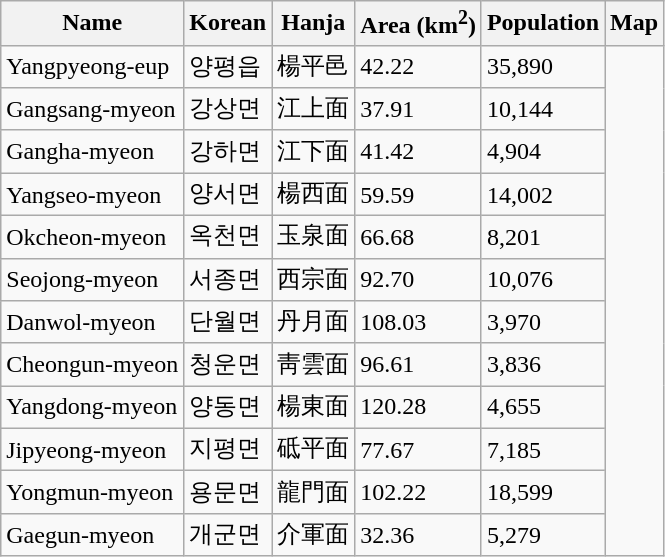<table class="wikitable">
<tr>
<th>Name</th>
<th>Korean</th>
<th>Hanja</th>
<th>Area (km<sup>2</sup>)</th>
<th>Population</th>
<th>Map</th>
</tr>
<tr>
<td>Yangpyeong-eup</td>
<td>양평읍</td>
<td>楊平邑</td>
<td>42.22</td>
<td>35,890</td>
<td rowspan="12"></td>
</tr>
<tr>
<td>Gangsang-myeon</td>
<td>강상면</td>
<td>江上面</td>
<td>37.91</td>
<td>10,144</td>
</tr>
<tr>
<td>Gangha-myeon</td>
<td>강하면</td>
<td>江下面</td>
<td>41.42</td>
<td>4,904</td>
</tr>
<tr>
<td>Yangseo-myeon</td>
<td>양서면</td>
<td>楊西面</td>
<td>59.59</td>
<td>14,002</td>
</tr>
<tr>
<td>Okcheon-myeon</td>
<td>옥천면</td>
<td>玉泉面</td>
<td>66.68</td>
<td>8,201</td>
</tr>
<tr>
<td>Seojong-myeon</td>
<td>서종면</td>
<td>西宗面</td>
<td>92.70</td>
<td>10,076</td>
</tr>
<tr>
<td>Danwol-myeon</td>
<td>단월면</td>
<td>丹月面</td>
<td>108.03</td>
<td>3,970</td>
</tr>
<tr>
<td>Cheongun-myeon</td>
<td>청운면</td>
<td>靑雲面</td>
<td>96.61</td>
<td>3,836</td>
</tr>
<tr>
<td>Yangdong-myeon</td>
<td>양동면</td>
<td>楊東面</td>
<td>120.28</td>
<td>4,655</td>
</tr>
<tr>
<td>Jipyeong-myeon</td>
<td>지평면</td>
<td>砥平面</td>
<td>77.67</td>
<td>7,185</td>
</tr>
<tr>
<td>Yongmun-myeon</td>
<td>용문면</td>
<td>龍門面</td>
<td>102.22</td>
<td>18,599</td>
</tr>
<tr>
<td>Gaegun-myeon</td>
<td>개군면</td>
<td>介軍面</td>
<td>32.36</td>
<td>5,279</td>
</tr>
</table>
